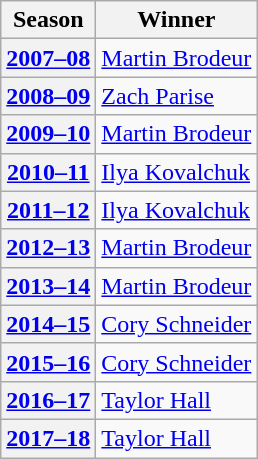<table class="wikitable">
<tr>
<th scope="col">Season</th>
<th scope="col">Winner</th>
</tr>
<tr>
<th scope="row"><a href='#'>2007–08</a></th>
<td><a href='#'>Martin Brodeur</a></td>
</tr>
<tr>
<th scope="row"><a href='#'>2008–09</a></th>
<td><a href='#'>Zach Parise</a></td>
</tr>
<tr>
<th scope="row"><a href='#'>2009–10</a></th>
<td><a href='#'>Martin Brodeur</a></td>
</tr>
<tr>
<th scope="row"><a href='#'>2010–11</a></th>
<td><a href='#'>Ilya Kovalchuk</a></td>
</tr>
<tr>
<th scope="row"><a href='#'>2011–12</a></th>
<td><a href='#'>Ilya Kovalchuk</a></td>
</tr>
<tr>
<th scope="row"><a href='#'>2012–13</a></th>
<td><a href='#'>Martin Brodeur</a></td>
</tr>
<tr>
<th scope="row"><a href='#'>2013–14</a></th>
<td><a href='#'>Martin Brodeur</a></td>
</tr>
<tr>
<th scope="row"><a href='#'>2014–15</a></th>
<td><a href='#'>Cory Schneider</a></td>
</tr>
<tr>
<th scope="row"><a href='#'>2015–16</a></th>
<td><a href='#'>Cory Schneider</a></td>
</tr>
<tr>
<th scope="row"><a href='#'>2016–17</a></th>
<td><a href='#'>Taylor Hall</a></td>
</tr>
<tr>
<th scope="row"><a href='#'>2017–18</a></th>
<td><a href='#'>Taylor Hall</a></td>
</tr>
</table>
